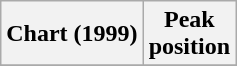<table class="wikitable plainrowheaders" style="text-align:center">
<tr>
<th scope="col">Chart (1999)</th>
<th scope="col">Peak<br>position</th>
</tr>
<tr>
</tr>
</table>
